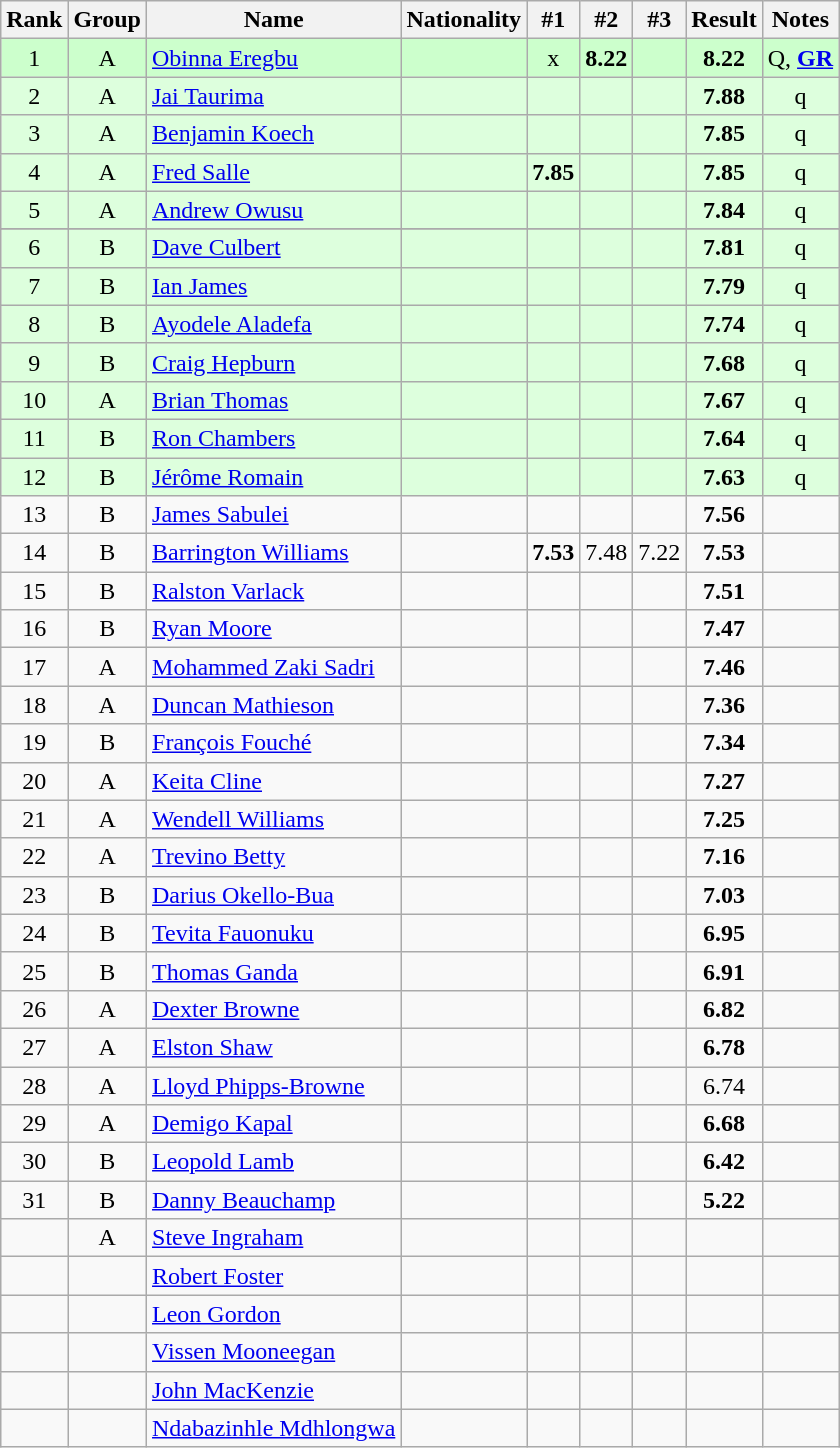<table class="wikitable sortable" style="text-align:center">
<tr>
<th>Rank</th>
<th>Group</th>
<th>Name</th>
<th>Nationality</th>
<th>#1</th>
<th>#2</th>
<th>#3</th>
<th>Result</th>
<th>Notes</th>
</tr>
<tr bgcolor=ccffcc>
<td>1</td>
<td>A</td>
<td align="left"><a href='#'>Obinna Eregbu</a></td>
<td align=left></td>
<td>x</td>
<td><strong>8.22</strong></td>
<td></td>
<td><strong>8.22</strong></td>
<td>Q, <strong><a href='#'>GR</a></strong></td>
</tr>
<tr bgcolor=ddffdd>
<td>2</td>
<td>A</td>
<td align="left"><a href='#'>Jai Taurima</a></td>
<td align=left></td>
<td></td>
<td></td>
<td></td>
<td><strong>7.88</strong></td>
<td>q</td>
</tr>
<tr bgcolor=ddffdd>
<td>3</td>
<td>A</td>
<td align="left"><a href='#'>Benjamin Koech</a></td>
<td align=left></td>
<td></td>
<td></td>
<td></td>
<td><strong>7.85</strong></td>
<td>q</td>
</tr>
<tr bgcolor=ddffdd>
<td>4</td>
<td>A</td>
<td align="left"><a href='#'>Fred Salle</a></td>
<td align=left></td>
<td><strong>7.85</strong></td>
<td></td>
<td></td>
<td><strong>7.85</strong></td>
<td>q</td>
</tr>
<tr bgcolor=ddffdd>
<td>5</td>
<td>A</td>
<td align="left"><a href='#'>Andrew Owusu</a></td>
<td align=left></td>
<td></td>
<td></td>
<td></td>
<td><strong>7.84</strong></td>
<td>q</td>
</tr>
<tr>
</tr>
<tr bgcolor=ddffdd>
<td>6</td>
<td>B</td>
<td align="left"><a href='#'>Dave Culbert</a></td>
<td align=left></td>
<td></td>
<td></td>
<td></td>
<td><strong>7.81</strong></td>
<td>q</td>
</tr>
<tr bgcolor=ddffdd>
<td>7</td>
<td>B</td>
<td align="left"><a href='#'>Ian James</a></td>
<td align=left></td>
<td></td>
<td></td>
<td></td>
<td><strong>7.79</strong></td>
<td>q</td>
</tr>
<tr bgcolor=ddffdd>
<td>8</td>
<td>B</td>
<td align="left"><a href='#'>Ayodele Aladefa</a></td>
<td align=left></td>
<td></td>
<td></td>
<td></td>
<td><strong>7.74</strong></td>
<td>q</td>
</tr>
<tr bgcolor=ddffdd>
<td>9</td>
<td>B</td>
<td align="left"><a href='#'>Craig Hepburn</a></td>
<td align=left></td>
<td></td>
<td></td>
<td></td>
<td><strong>7.68</strong></td>
<td>q</td>
</tr>
<tr bgcolor=ddffdd>
<td>10</td>
<td>A</td>
<td align="left"><a href='#'>Brian Thomas</a></td>
<td align=left></td>
<td></td>
<td></td>
<td></td>
<td><strong>7.67</strong></td>
<td>q</td>
</tr>
<tr bgcolor=ddffdd>
<td>11</td>
<td>B</td>
<td align="left"><a href='#'>Ron Chambers</a></td>
<td align=left></td>
<td></td>
<td></td>
<td></td>
<td><strong>7.64</strong></td>
<td>q</td>
</tr>
<tr bgcolor=ddffdd>
<td>12</td>
<td>B</td>
<td align="left"><a href='#'>Jérôme Romain</a></td>
<td align=left></td>
<td></td>
<td></td>
<td></td>
<td><strong>7.63</strong></td>
<td>q</td>
</tr>
<tr>
<td>13</td>
<td>B</td>
<td align="left"><a href='#'>James Sabulei</a></td>
<td align=left></td>
<td></td>
<td></td>
<td></td>
<td><strong>7.56</strong></td>
<td></td>
</tr>
<tr>
<td>14</td>
<td>B</td>
<td align="left"><a href='#'>Barrington Williams</a></td>
<td align=left></td>
<td><strong>7.53</strong></td>
<td>7.48</td>
<td>7.22</td>
<td><strong>7.53</strong></td>
<td></td>
</tr>
<tr>
<td>15</td>
<td>B</td>
<td align="left"><a href='#'>Ralston Varlack</a></td>
<td align=left></td>
<td></td>
<td></td>
<td></td>
<td><strong>7.51</strong></td>
<td></td>
</tr>
<tr>
<td>16</td>
<td>B</td>
<td align="left"><a href='#'>Ryan Moore</a></td>
<td align=left></td>
<td></td>
<td></td>
<td></td>
<td><strong>7.47</strong></td>
<td></td>
</tr>
<tr>
<td>17</td>
<td>A</td>
<td align="left"><a href='#'>Mohammed Zaki Sadri</a></td>
<td align=left></td>
<td></td>
<td></td>
<td></td>
<td><strong>7.46</strong></td>
<td></td>
</tr>
<tr>
<td>18</td>
<td>A</td>
<td align="left"><a href='#'>Duncan Mathieson</a></td>
<td align=left></td>
<td></td>
<td></td>
<td></td>
<td><strong>7.36</strong></td>
<td></td>
</tr>
<tr>
<td>19</td>
<td>B</td>
<td align="left"><a href='#'>François Fouché</a></td>
<td align=left></td>
<td></td>
<td></td>
<td></td>
<td><strong>7.34</strong></td>
<td></td>
</tr>
<tr>
<td>20</td>
<td>A</td>
<td align="left"><a href='#'>Keita Cline</a></td>
<td align=left></td>
<td></td>
<td></td>
<td></td>
<td><strong>7.27</strong></td>
<td></td>
</tr>
<tr>
<td>21</td>
<td>A</td>
<td align="left"><a href='#'>Wendell Williams</a></td>
<td align=left></td>
<td></td>
<td></td>
<td></td>
<td><strong>7.25</strong></td>
<td></td>
</tr>
<tr>
<td>22</td>
<td>A</td>
<td align="left"><a href='#'>Trevino Betty</a></td>
<td align=left></td>
<td></td>
<td></td>
<td></td>
<td><strong>7.16</strong></td>
<td></td>
</tr>
<tr>
<td>23</td>
<td>B</td>
<td align="left"><a href='#'>Darius Okello-Bua</a></td>
<td align=left></td>
<td></td>
<td></td>
<td></td>
<td><strong>7.03</strong></td>
<td></td>
</tr>
<tr>
<td>24</td>
<td>B</td>
<td align="left"><a href='#'>Tevita Fauonuku</a></td>
<td align=left></td>
<td></td>
<td></td>
<td></td>
<td><strong>6.95</strong></td>
<td></td>
</tr>
<tr>
<td>25</td>
<td>B</td>
<td align="left"><a href='#'>Thomas Ganda</a></td>
<td align=left></td>
<td></td>
<td></td>
<td></td>
<td><strong>6.91</strong></td>
<td></td>
</tr>
<tr>
<td>26</td>
<td>A</td>
<td align="left"><a href='#'>Dexter Browne</a></td>
<td align=left></td>
<td></td>
<td></td>
<td></td>
<td><strong>6.82</strong></td>
<td></td>
</tr>
<tr>
<td>27</td>
<td>A</td>
<td align="left"><a href='#'>Elston Shaw</a></td>
<td align=left></td>
<td></td>
<td></td>
<td></td>
<td><strong>6.78</strong></td>
<td></td>
</tr>
<tr>
<td>28</td>
<td>A</td>
<td align="left"><a href='#'>Lloyd Phipps-Browne</a></td>
<td align=left></td>
<td></td>
<td></td>
<td></td>
<td>6.74</td>
<td></td>
</tr>
<tr>
<td>29</td>
<td>A</td>
<td align="left"><a href='#'>Demigo Kapal</a></td>
<td align=left></td>
<td></td>
<td></td>
<td></td>
<td><strong>6.68</strong></td>
<td></td>
</tr>
<tr>
<td>30</td>
<td>B</td>
<td align="left"><a href='#'>Leopold Lamb</a></td>
<td align=left></td>
<td></td>
<td></td>
<td></td>
<td><strong>6.42</strong></td>
<td></td>
</tr>
<tr>
<td>31</td>
<td>B</td>
<td align="left"><a href='#'>Danny Beauchamp</a></td>
<td align=left></td>
<td></td>
<td></td>
<td></td>
<td><strong>5.22</strong></td>
<td></td>
</tr>
<tr>
<td></td>
<td>A</td>
<td align="left"><a href='#'>Steve Ingraham</a></td>
<td align=left></td>
<td></td>
<td></td>
<td></td>
<td><strong></strong></td>
<td></td>
</tr>
<tr>
<td></td>
<td></td>
<td align="left"><a href='#'>Robert Foster</a></td>
<td align=left></td>
<td></td>
<td></td>
<td></td>
<td><strong></strong></td>
<td></td>
</tr>
<tr>
<td></td>
<td></td>
<td align="left"><a href='#'>Leon Gordon</a></td>
<td align=left></td>
<td></td>
<td></td>
<td></td>
<td><strong></strong></td>
<td></td>
</tr>
<tr>
<td></td>
<td></td>
<td align="left"><a href='#'>Vissen Mooneegan</a></td>
<td align=left></td>
<td></td>
<td></td>
<td></td>
<td><strong></strong></td>
<td></td>
</tr>
<tr>
<td></td>
<td></td>
<td align="left"><a href='#'>John MacKenzie</a></td>
<td align=left></td>
<td></td>
<td></td>
<td></td>
<td><strong></strong></td>
<td></td>
</tr>
<tr>
<td></td>
<td></td>
<td align="left"><a href='#'>Ndabazinhle Mdhlongwa</a></td>
<td align=left></td>
<td></td>
<td></td>
<td></td>
<td><strong></strong></td>
<td></td>
</tr>
</table>
